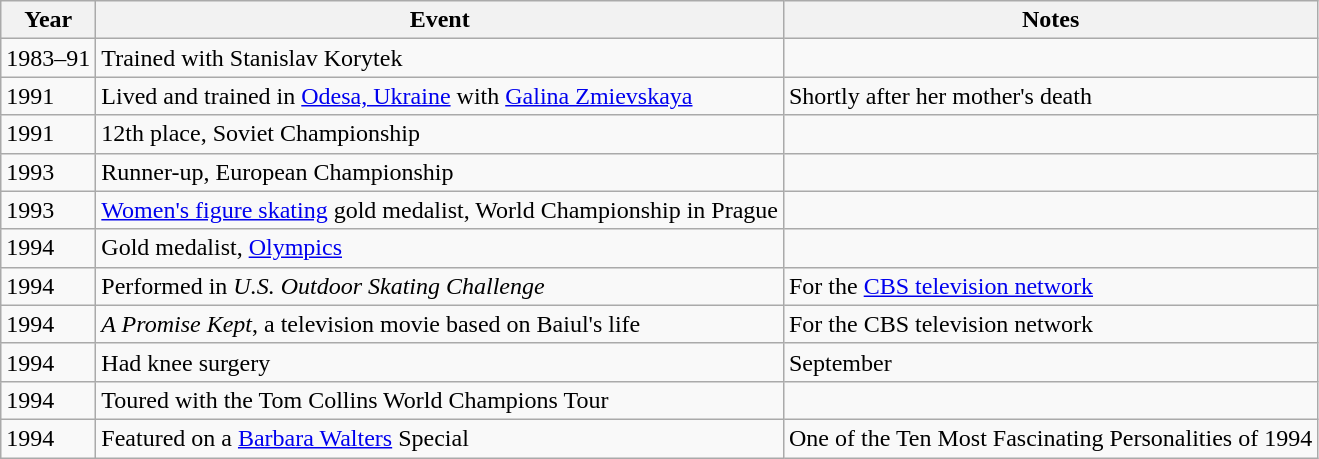<table class="wikitable">
<tr>
<th>Year</th>
<th>Event</th>
<th>Notes</th>
</tr>
<tr>
<td>1983–91</td>
<td>Trained with Stanislav Korytek</td>
<td></td>
</tr>
<tr>
<td>1991</td>
<td>Lived and trained in <a href='#'>Odesa, Ukraine</a> with <a href='#'>Galina Zmievskaya</a></td>
<td>Shortly after her mother's death</td>
</tr>
<tr>
<td>1991</td>
<td>12th place, Soviet Championship</td>
<td></td>
</tr>
<tr>
<td>1993</td>
<td>Runner-up, European Championship</td>
<td></td>
</tr>
<tr>
<td>1993</td>
<td><a href='#'>Women's figure skating</a> gold medalist, World Championship in Prague</td>
<td></td>
</tr>
<tr>
<td>1994</td>
<td>Gold medalist, <a href='#'>Olympics</a></td>
<td></td>
</tr>
<tr>
<td>1994</td>
<td>Performed in <em>U.S. Outdoor Skating Challenge</em></td>
<td>For the <a href='#'>CBS television network</a></td>
</tr>
<tr>
<td>1994</td>
<td><em>A Promise Kept</em>, a television movie based on Baiul's life</td>
<td>For the CBS television network</td>
</tr>
<tr>
<td>1994</td>
<td>Had knee surgery</td>
<td>September</td>
</tr>
<tr>
<td>1994</td>
<td>Toured with the Tom Collins World Champions Tour</td>
<td></td>
</tr>
<tr>
<td>1994</td>
<td>Featured on a <a href='#'>Barbara Walters</a> Special</td>
<td>One of the Ten Most Fascinating Personalities of 1994</td>
</tr>
</table>
